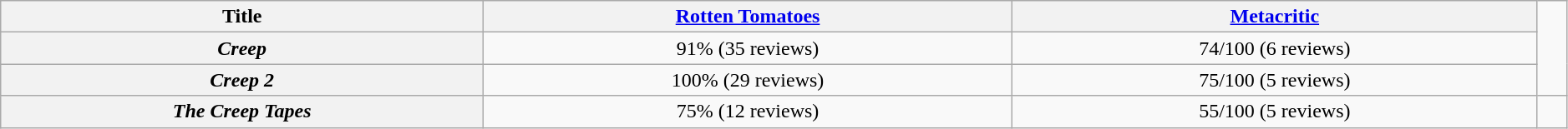<table class="wikitable sortable" style="width:99%; text-align:center;">
<tr>
<th>Title</th>
<th><a href='#'>Rotten Tomatoes</a></th>
<th><a href='#'>Metacritic</a></th>
</tr>
<tr>
<th><em>Creep</em></th>
<td>91% (35 reviews)</td>
<td>74/100 (6 reviews)</td>
</tr>
<tr>
<th><em>Creep 2</em></th>
<td>100% (29 reviews)</td>
<td>75/100 (5 reviews)</td>
</tr>
<tr>
<th><em>The Creep Tapes</em></th>
<td>75% (12 reviews)</td>
<td>55/100 (5 reviews)</td>
<td></td>
</tr>
</table>
